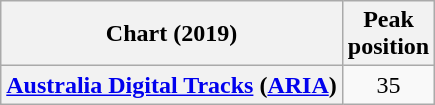<table class="wikitable plainrowheaders" style="text-align:center">
<tr>
<th scope="col">Chart (2019)</th>
<th scope="col">Peak<br>position</th>
</tr>
<tr>
<th scope="row"><a href='#'>Australia Digital Tracks</a> (<a href='#'>ARIA</a>)</th>
<td>35</td>
</tr>
</table>
